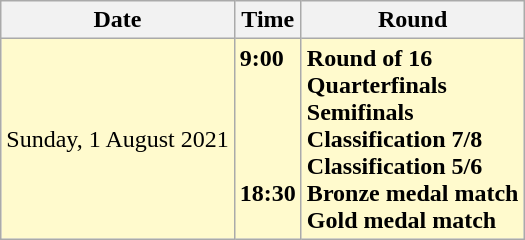<table class="wikitable">
<tr>
<th>Date</th>
<th>Time</th>
<th>Round</th>
</tr>
<tr style=background:lemonchiffon>
<td>Sunday, 1 August 2021</td>
<td><strong>9:00</strong><br> <br> <br> <br> <br><strong>18:30</strong><br> </td>
<td><strong>Round of 16</strong><br><strong>Quarterfinals</strong><br><strong>Semifinals</strong><br><strong>Classification 7/8</strong><br><strong>Classification 5/6</strong><br><strong>Bronze medal match</strong><br><strong>Gold medal match</strong></td>
</tr>
</table>
